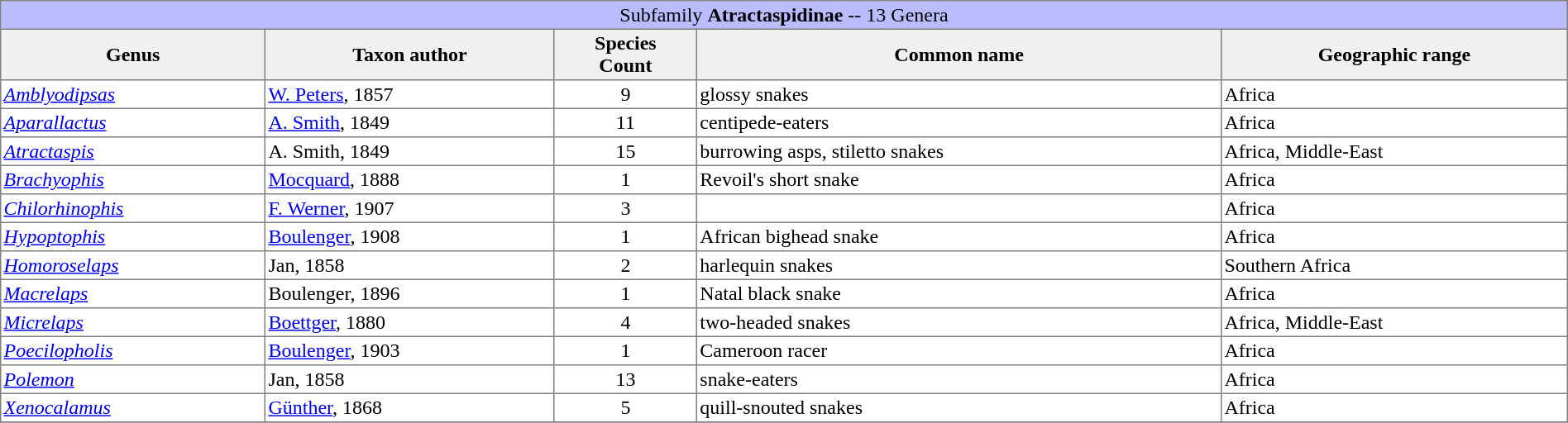<table |cellspacing=0 cellpadding=2 border=1 style="width: 100%; border-collapse: collapse;">
<tr>
<td colspan="100%" align="center" bgcolor="#BBBBFF">Subfamily <strong>Atractaspidinae</strong> -- 13 Genera</td>
</tr>
<tr>
<th bgcolor="#f0f0f0">Genus</th>
<th bgcolor="#f0f0f0">Taxon author</th>
<th bgcolor="#f0f0f0">Species <br> Count</th>
<th bgcolor="#f0f0f0">Common name</th>
<th bgcolor="#f0f0f0">Geographic range</th>
</tr>
<tr>
<td><em><a href='#'>Amblyodipsas</a></em></td>
<td><a href='#'>W. Peters</a>, 1857</td>
<td align="center">9</td>
<td>glossy snakes</td>
<td>Africa</td>
</tr>
<tr>
<td><em><a href='#'>Aparallactus</a></em></td>
<td><a href='#'>A. Smith</a>, 1849</td>
<td align="center">11</td>
<td>centipede-eaters</td>
<td>Africa</td>
</tr>
<tr>
<td><em><a href='#'>Atractaspis</a></em></td>
<td>A. Smith, 1849</td>
<td align="center">15</td>
<td>burrowing asps, stiletto snakes</td>
<td>Africa, Middle-East</td>
</tr>
<tr>
<td><em><a href='#'>Brachyophis</a></em></td>
<td><a href='#'>Mocquard</a>, 1888</td>
<td align="center">1</td>
<td>Revoil's short snake</td>
<td>Africa</td>
</tr>
<tr>
<td><em><a href='#'>Chilorhinophis</a></em></td>
<td><a href='#'>F. Werner</a>, 1907</td>
<td align="center">3</td>
<td></td>
<td>Africa</td>
</tr>
<tr>
<td><em><a href='#'>Hypoptophis</a></em></td>
<td><a href='#'>Boulenger</a>, 1908</td>
<td align="center">1</td>
<td>African bighead snake</td>
<td>Africa</td>
</tr>
<tr>
<td><em><a href='#'>Homoroselaps</a></em></td>
<td>Jan, 1858</td>
<td align="center">2</td>
<td>harlequin snakes</td>
<td>Southern Africa</td>
</tr>
<tr>
<td><em><a href='#'>Macrelaps</a></em></td>
<td>Boulenger, 1896</td>
<td align="center">1</td>
<td>Natal black snake</td>
<td>Africa</td>
</tr>
<tr>
<td><em><a href='#'>Micrelaps</a></em></td>
<td><a href='#'>Boettger</a>, 1880</td>
<td align="center">4</td>
<td>two-headed snakes</td>
<td>Africa, Middle-East</td>
</tr>
<tr>
<td><em><a href='#'>Poecilopholis</a></em></td>
<td><a href='#'>Boulenger</a>, 1903</td>
<td align="center">1</td>
<td>Cameroon racer</td>
<td>Africa</td>
</tr>
<tr>
<td><em><a href='#'>Polemon</a></em></td>
<td>Jan, 1858</td>
<td align="center">13</td>
<td>snake-eaters</td>
<td>Africa</td>
</tr>
<tr>
<td><em><a href='#'>Xenocalamus</a></em></td>
<td><a href='#'>Günther</a>, 1868</td>
<td align="center">5</td>
<td>quill-snouted snakes</td>
<td>Africa</td>
</tr>
<tr>
</tr>
</table>
